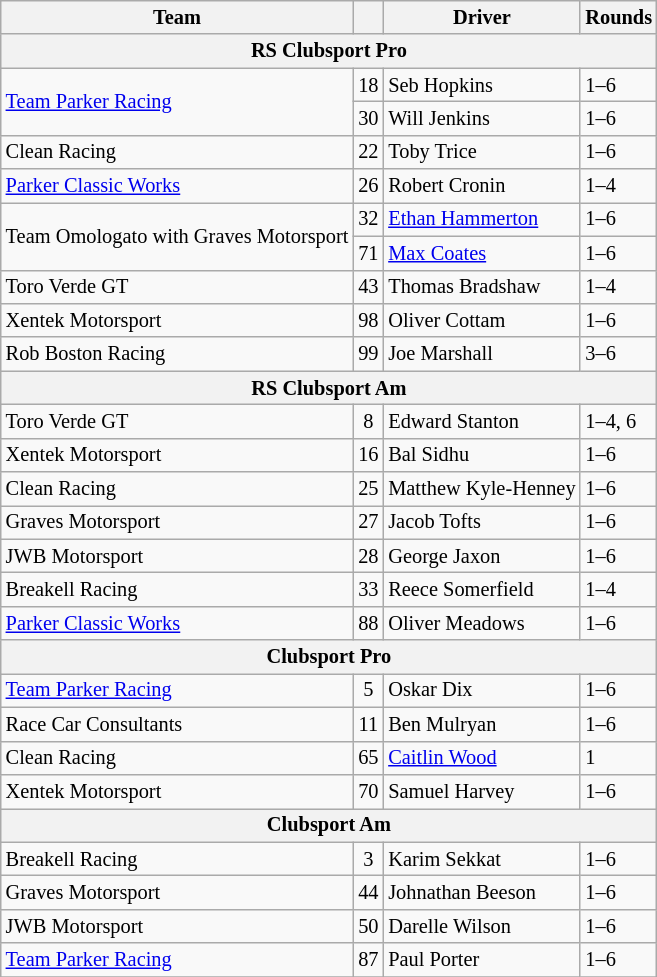<table class="wikitable" style="font-size: 85%;">
<tr>
<th>Team</th>
<th></th>
<th>Driver</th>
<th>Rounds</th>
</tr>
<tr>
<th colspan=4>RS Clubsport Pro</th>
</tr>
<tr>
<td rowspan=2><a href='#'>Team Parker Racing</a></td>
<td align="center">18</td>
<td> Seb Hopkins</td>
<td>1–6</td>
</tr>
<tr>
<td align="center">30</td>
<td> Will Jenkins</td>
<td>1–6</td>
</tr>
<tr>
<td>Clean Racing</td>
<td align="center">22</td>
<td> Toby Trice</td>
<td>1–6</td>
</tr>
<tr>
<td><a href='#'>Parker Classic Works</a></td>
<td align="center">26</td>
<td> Robert Cronin</td>
<td>1–4</td>
</tr>
<tr>
<td rowspan=2>Team Omologato with Graves Motorsport</td>
<td align="center">32</td>
<td> <a href='#'>Ethan Hammerton</a></td>
<td>1–6</td>
</tr>
<tr>
<td align="center">71</td>
<td> <a href='#'>Max Coates</a></td>
<td>1–6</td>
</tr>
<tr>
<td>Toro Verde GT</td>
<td align="center">43</td>
<td> Thomas Bradshaw</td>
<td>1–4</td>
</tr>
<tr>
<td>Xentek Motorsport</td>
<td align="center">98</td>
<td> Oliver Cottam</td>
<td>1–6</td>
</tr>
<tr>
<td>Rob Boston Racing</td>
<td align="center">99</td>
<td> Joe Marshall</td>
<td>3–6</td>
</tr>
<tr>
<th colspan=4>RS Clubsport Am</th>
</tr>
<tr>
<td>Toro Verde GT</td>
<td align="center">8</td>
<td> Edward Stanton</td>
<td>1–4, 6</td>
</tr>
<tr>
<td>Xentek Motorsport</td>
<td align="center">16</td>
<td> Bal Sidhu</td>
<td>1–6</td>
</tr>
<tr>
<td>Clean Racing</td>
<td align="center">25</td>
<td> Matthew Kyle-Henney</td>
<td>1–6</td>
</tr>
<tr>
<td>Graves Motorsport</td>
<td align="center">27</td>
<td> Jacob Tofts</td>
<td>1–6</td>
</tr>
<tr>
<td>JWB Motorsport</td>
<td align="center">28</td>
<td> George Jaxon</td>
<td>1–6</td>
</tr>
<tr>
<td>Breakell Racing</td>
<td align="center">33</td>
<td> Reece Somerfield</td>
<td>1–4</td>
</tr>
<tr>
<td><a href='#'>Parker Classic Works</a></td>
<td align="center">88</td>
<td> Oliver Meadows</td>
<td>1–6</td>
</tr>
<tr>
<th colspan=4>Clubsport Pro</th>
</tr>
<tr>
<td><a href='#'>Team Parker Racing</a></td>
<td align="center">5</td>
<td> Oskar Dix</td>
<td>1–6</td>
</tr>
<tr>
<td>Race Car Consultants</td>
<td align="center">11</td>
<td> Ben Mulryan</td>
<td>1–6</td>
</tr>
<tr>
<td>Clean Racing</td>
<td align="center">65</td>
<td> <a href='#'>Caitlin Wood</a></td>
<td>1</td>
</tr>
<tr>
<td>Xentek Motorsport</td>
<td align="center">70</td>
<td> Samuel Harvey</td>
<td>1–6</td>
</tr>
<tr>
<th colspan=4>Clubsport Am</th>
</tr>
<tr>
<td>Breakell Racing</td>
<td align="center">3</td>
<td> Karim Sekkat</td>
<td>1–6</td>
</tr>
<tr>
<td>Graves Motorsport</td>
<td align="center">44</td>
<td> Johnathan Beeson</td>
<td>1–6</td>
</tr>
<tr>
<td>JWB Motorsport</td>
<td align="center">50</td>
<td> Darelle Wilson</td>
<td>1–6</td>
</tr>
<tr>
<td><a href='#'>Team Parker Racing</a></td>
<td align="center">87</td>
<td> Paul Porter</td>
<td>1–6</td>
</tr>
<tr>
</tr>
</table>
